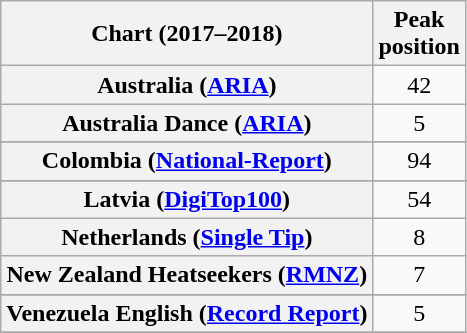<table class="wikitable sortable plainrowheaders" style="text-align:center">
<tr>
<th scope="col">Chart (2017–2018)</th>
<th scope="col">Peak<br> position</th>
</tr>
<tr>
<th scope="row">Australia (<a href='#'>ARIA</a>)</th>
<td>42</td>
</tr>
<tr>
<th scope="row">Australia Dance (<a href='#'>ARIA</a>)</th>
<td>5</td>
</tr>
<tr>
</tr>
<tr>
<th scope="row">Colombia (<a href='#'>National-Report</a>)</th>
<td>94</td>
</tr>
<tr>
</tr>
<tr>
<th scope="row">Latvia (<a href='#'>DigiTop100</a>)</th>
<td>54</td>
</tr>
<tr>
<th scope="row">Netherlands (<a href='#'>Single Tip</a>)</th>
<td>8</td>
</tr>
<tr>
<th scope="row">New Zealand Heatseekers (<a href='#'>RMNZ</a>)</th>
<td>7</td>
</tr>
<tr>
</tr>
<tr>
</tr>
<tr>
</tr>
<tr>
</tr>
<tr>
</tr>
<tr>
</tr>
<tr>
</tr>
<tr>
</tr>
<tr>
</tr>
<tr>
</tr>
<tr>
</tr>
<tr>
<th scope="row">Venezuela English (<a href='#'>Record Report</a>)</th>
<td>5</td>
</tr>
<tr>
</tr>
</table>
